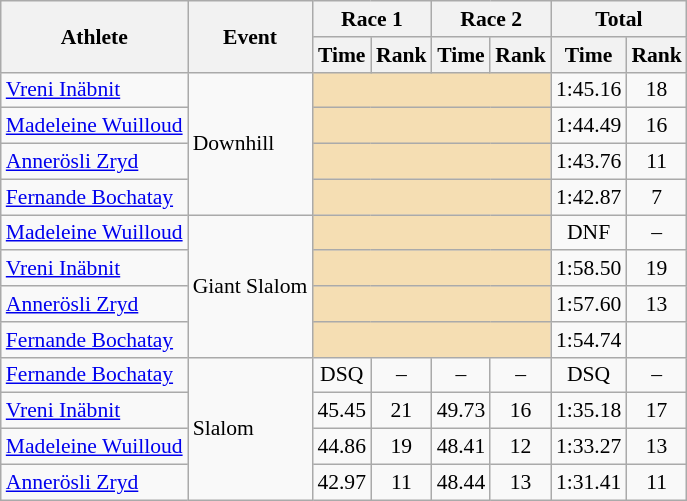<table class="wikitable" style="font-size:90%">
<tr>
<th rowspan="2">Athlete</th>
<th rowspan="2">Event</th>
<th colspan="2">Race 1</th>
<th colspan="2">Race 2</th>
<th colspan="2">Total</th>
</tr>
<tr>
<th>Time</th>
<th>Rank</th>
<th>Time</th>
<th>Rank</th>
<th>Time</th>
<th>Rank</th>
</tr>
<tr>
<td><a href='#'>Vreni Inäbnit</a></td>
<td rowspan="4">Downhill</td>
<td colspan="4" bgcolor="wheat"></td>
<td align="center">1:45.16</td>
<td align="center">18</td>
</tr>
<tr>
<td><a href='#'>Madeleine Wuilloud</a></td>
<td colspan="4" bgcolor="wheat"></td>
<td align="center">1:44.49</td>
<td align="center">16</td>
</tr>
<tr>
<td><a href='#'>Annerösli Zryd</a></td>
<td colspan="4" bgcolor="wheat"></td>
<td align="center">1:43.76</td>
<td align="center">11</td>
</tr>
<tr>
<td><a href='#'>Fernande Bochatay</a></td>
<td colspan="4" bgcolor="wheat"></td>
<td align="center">1:42.87</td>
<td align="center">7</td>
</tr>
<tr>
<td><a href='#'>Madeleine Wuilloud</a></td>
<td rowspan="4">Giant Slalom</td>
<td colspan="4" bgcolor="wheat"></td>
<td align="center">DNF</td>
<td align="center">–</td>
</tr>
<tr>
<td><a href='#'>Vreni Inäbnit</a></td>
<td colspan="4" bgcolor="wheat"></td>
<td align="center">1:58.50</td>
<td align="center">19</td>
</tr>
<tr>
<td><a href='#'>Annerösli Zryd</a></td>
<td colspan="4" bgcolor="wheat"></td>
<td align="center">1:57.60</td>
<td align="center">13</td>
</tr>
<tr>
<td><a href='#'>Fernande Bochatay</a></td>
<td colspan="4" bgcolor="wheat"></td>
<td align="center">1:54.74</td>
<td align="center"></td>
</tr>
<tr>
<td><a href='#'>Fernande Bochatay</a></td>
<td rowspan="4">Slalom</td>
<td align="center">DSQ</td>
<td align="center">–</td>
<td align="center">–</td>
<td align="center">–</td>
<td align="center">DSQ</td>
<td align="center">–</td>
</tr>
<tr>
<td><a href='#'>Vreni Inäbnit</a></td>
<td align="center">45.45</td>
<td align="center">21</td>
<td align="center">49.73</td>
<td align="center">16</td>
<td align="center">1:35.18</td>
<td align="center">17</td>
</tr>
<tr>
<td><a href='#'>Madeleine Wuilloud</a></td>
<td align="center">44.86</td>
<td align="center">19</td>
<td align="center">48.41</td>
<td align="center">12</td>
<td align="center">1:33.27</td>
<td align="center">13</td>
</tr>
<tr>
<td><a href='#'>Annerösli Zryd</a></td>
<td align="center">42.97</td>
<td align="center">11</td>
<td align="center">48.44</td>
<td align="center">13</td>
<td align="center">1:31.41</td>
<td align="center">11</td>
</tr>
</table>
